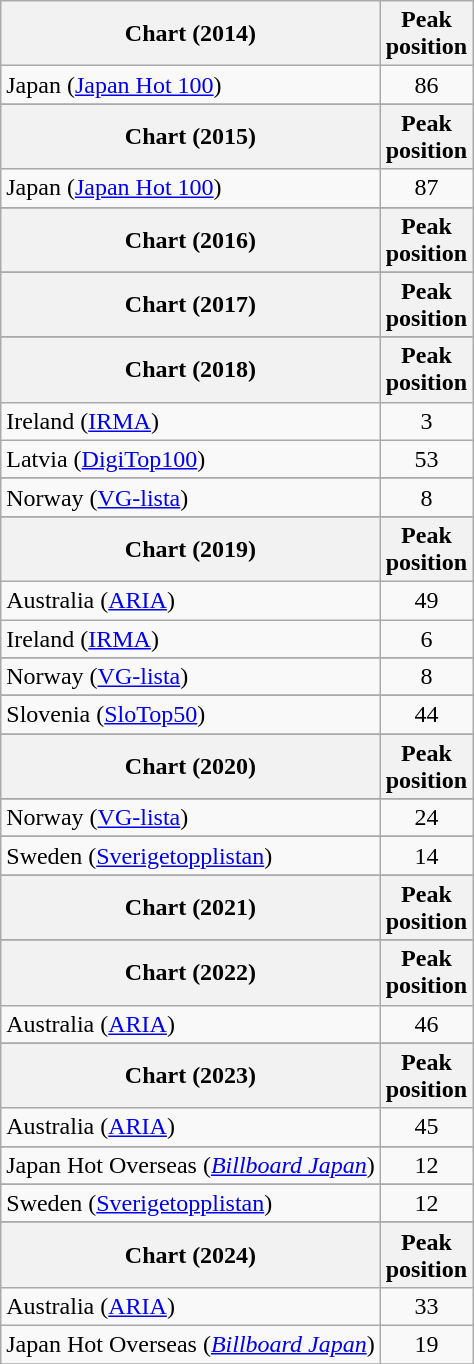<table class="wikitable">
<tr>
<th scope="col">Chart (2014)</th>
<th scope="col">Peak <br>position</th>
</tr>
<tr>
<td scope="row">Japan (<a href='#'>Japan Hot 100</a>)</td>
<td align="center">86</td>
</tr>
<tr>
</tr>
<tr>
</tr>
<tr>
</tr>
<tr>
</tr>
<tr>
<th align="left">Chart (2015)</th>
<th style="text-align:center;">Peak <br>position</th>
</tr>
<tr>
<td scope="row">Japan (<a href='#'>Japan Hot 100</a>)</td>
<td align="center">87</td>
</tr>
<tr>
</tr>
<tr>
</tr>
<tr>
</tr>
<tr>
<th align="left">Chart (2016)</th>
<th style="text-align:center;">Peak <br>position</th>
</tr>
<tr>
</tr>
<tr>
</tr>
<tr>
</tr>
<tr>
<th align="left">Chart (2017)</th>
<th style="text-align:center;">Peak <br>position</th>
</tr>
<tr>
</tr>
<tr>
</tr>
<tr>
</tr>
<tr>
</tr>
<tr>
<th align="left">Chart (2018)</th>
<th style="text-align:center;">Peak <br>position</th>
</tr>
<tr>
<td>Ireland (<a href='#'>IRMA</a>)</td>
<td style="text-align:center;">3</td>
</tr>
<tr>
<td>Latvia (<a href='#'>DigiTop100</a>)</td>
<td align="center">53</td>
</tr>
<tr>
</tr>
<tr>
</tr>
<tr>
<td>Norway (<a href='#'>VG-lista</a>)</td>
<td style="text-align:center;">8</td>
</tr>
<tr>
</tr>
<tr>
</tr>
<tr>
</tr>
<tr>
<th align="left">Chart (2019)</th>
<th style="text-align:center;">Peak <br>position</th>
</tr>
<tr>
<td>Australia (<a href='#'>ARIA</a>)</td>
<td style="text-align:center;">49</td>
</tr>
<tr>
<td>Ireland (<a href='#'>IRMA</a>)</td>
<td style="text-align:center;">6</td>
</tr>
<tr>
</tr>
<tr>
<td>Norway (<a href='#'>VG-lista</a>)</td>
<td style="text-align:center;">8</td>
</tr>
<tr>
</tr>
<tr>
<td>Slovenia (<a href='#'>SloTop50</a>)</td>
<td align=center>44</td>
</tr>
<tr>
</tr>
<tr>
</tr>
<tr>
<th align="left">Chart (2020)</th>
<th style="text-align:center;">Peak <br>position</th>
</tr>
<tr>
</tr>
<tr>
<td>Norway (<a href='#'>VG-lista</a>)</td>
<td style="text-align:center;">24</td>
</tr>
<tr>
</tr>
<tr>
<td>Sweden (<a href='#'>Sverigetopplistan</a>)</td>
<td style="text-align:center;">14</td>
</tr>
<tr>
</tr>
<tr>
</tr>
<tr>
<th align="left">Chart (2021)</th>
<th style="text-align:center;">Peak <br>position</th>
</tr>
<tr>
</tr>
<tr>
</tr>
<tr>
<th align="left">Chart (2022)</th>
<th style="text-align:center;">Peak <br>position</th>
</tr>
<tr>
<td scope="row">Australia (<a href='#'>ARIA</a>)</td>
<td align="center">46</td>
</tr>
<tr>
</tr>
<tr>
</tr>
<tr>
</tr>
<tr>
<th align="left">Chart (2023)</th>
<th style="text-align:center;">Peak <br>position</th>
</tr>
<tr>
<td scope="row">Australia (<a href='#'>ARIA</a>)</td>
<td align="center">45</td>
</tr>
<tr>
</tr>
<tr>
</tr>
<tr>
<td scope="row">Japan Hot Overseas (<em><a href='#'>Billboard Japan</a></em>)</td>
<td align="center">12</td>
</tr>
<tr>
</tr>
<tr>
<td scope="row">Sweden (<a href='#'>Sverigetopplistan</a>)</td>
<td align="center">12</td>
</tr>
<tr>
</tr>
<tr>
</tr>
<tr>
<th align="left">Chart (2024)</th>
<th style="text-align:center;">Peak <br>position</th>
</tr>
<tr>
<td scope="row">Australia (<a href='#'>ARIA</a>)</td>
<td align="center">33</td>
</tr>
<tr>
<td scope="row">Japan Hot Overseas (<em><a href='#'>Billboard Japan</a></em>)</td>
<td align="center">19</td>
</tr>
<tr>
</tr>
</table>
